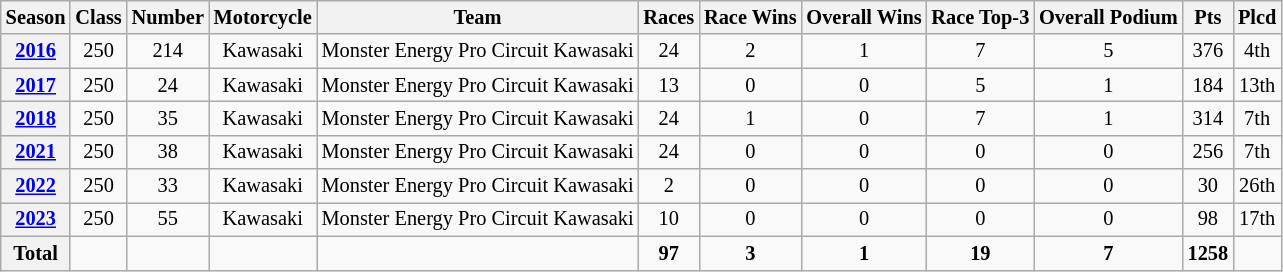<table class="wikitable" style="font-size: 85%; text-align:center">
<tr>
<th>Season</th>
<th>Class</th>
<th>Number</th>
<th>Motorcycle</th>
<th>Team</th>
<th>Races</th>
<th>Race Wins</th>
<th>Overall Wins</th>
<th>Race Top-3</th>
<th>Overall Podium</th>
<th>Pts</th>
<th>Plcd</th>
</tr>
<tr>
<th><a href='#'>2016</a></th>
<td>250</td>
<td>214</td>
<td>Kawasaki</td>
<td>Monster Energy Pro Circuit Kawasaki</td>
<td>24</td>
<td>2</td>
<td>1</td>
<td>7</td>
<td>5</td>
<td>376</td>
<td>4th</td>
</tr>
<tr>
<th><a href='#'>2017</a></th>
<td>250</td>
<td>24</td>
<td>Kawasaki</td>
<td>Monster Energy Pro Circuit Kawasaki</td>
<td>13</td>
<td>0</td>
<td>0</td>
<td>5</td>
<td>1</td>
<td>184</td>
<td>13th</td>
</tr>
<tr>
<th><a href='#'>2018</a></th>
<td>250</td>
<td>35</td>
<td>Kawasaki</td>
<td>Monster Energy Pro Circuit Kawasaki</td>
<td>24</td>
<td>1</td>
<td>0</td>
<td>7</td>
<td>1</td>
<td>314</td>
<td>7th</td>
</tr>
<tr>
<th><a href='#'>2021</a></th>
<td>250</td>
<td>38</td>
<td>Kawasaki</td>
<td>Monster Energy Pro Circuit Kawasaki</td>
<td>24</td>
<td>0</td>
<td>0</td>
<td>0</td>
<td>0</td>
<td>256</td>
<td>7th</td>
</tr>
<tr>
<th><a href='#'>2022</a></th>
<td>250</td>
<td>33</td>
<td>Kawasaki</td>
<td>Monster Energy Pro Circuit Kawasaki</td>
<td>2</td>
<td>0</td>
<td>0</td>
<td>0</td>
<td>0</td>
<td>30</td>
<td>26th</td>
</tr>
<tr>
<th><a href='#'>2023</a></th>
<td>250</td>
<td>55</td>
<td>Kawasaki</td>
<td>Monster Energy Pro Circuit Kawasaki</td>
<td>10</td>
<td>0</td>
<td>0</td>
<td>0</td>
<td>0</td>
<td>98</td>
<td>17th</td>
</tr>
<tr>
<th>Total</th>
<td></td>
<td></td>
<td></td>
<td></td>
<td><strong>97</strong></td>
<td><strong>3</strong></td>
<td><strong>1</strong></td>
<td><strong>19</strong></td>
<td><strong>7</strong></td>
<td><strong>1258</strong></td>
<td></td>
</tr>
</table>
